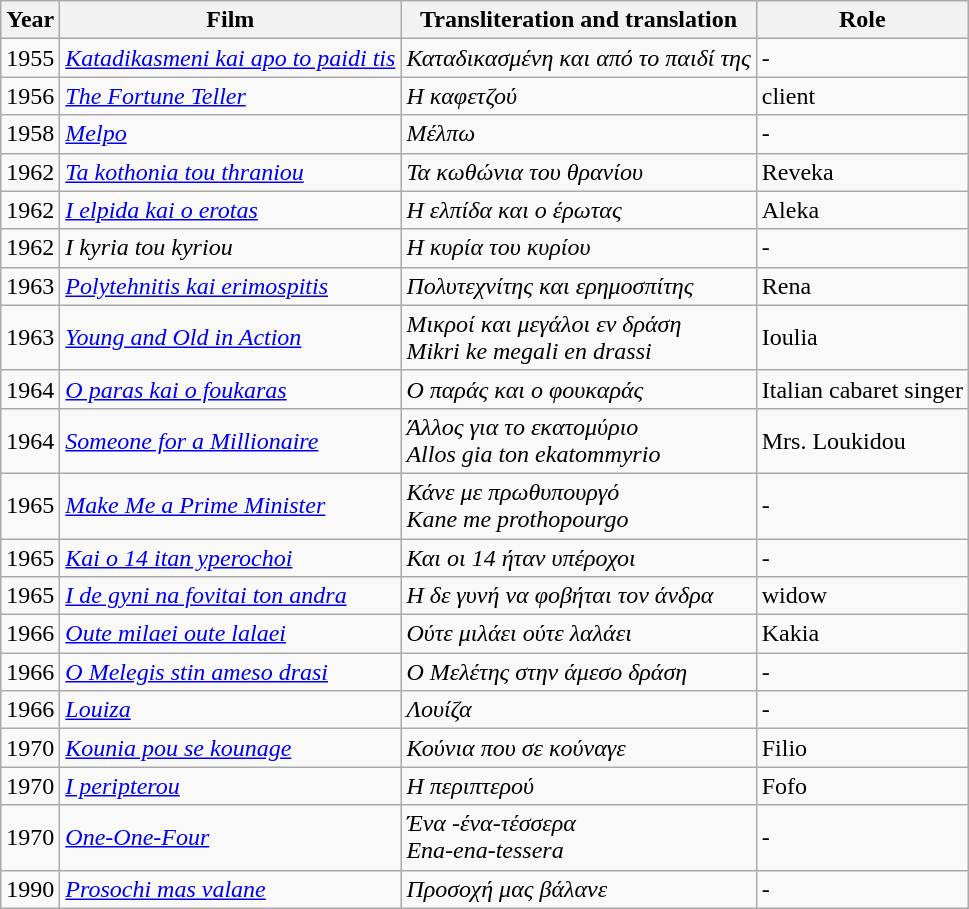<table class="wikitable">
<tr>
<th>Year</th>
<th>Film</th>
<th>Transliteration and translation</th>
<th>Role</th>
</tr>
<tr>
<td>1955</td>
<td><em><a href='#'>Katadikasmeni kai apo to paidi tis</a></em></td>
<td><em>Καταδικασμένη και από το παιδί της</em></td>
<td>-</td>
</tr>
<tr>
<td>1956</td>
<td><em><a href='#'>The Fortune Teller</a></em></td>
<td><em>Η καφετζού</em></td>
<td>client</td>
</tr>
<tr>
<td>1958</td>
<td><em><a href='#'>Melpo</a></em></td>
<td><em>Μέλπω</em></td>
<td>-</td>
</tr>
<tr>
<td>1962</td>
<td><em><a href='#'>Ta kothonia tou thraniou</a></em></td>
<td><em>Τα κωθώνια του θρανίου</em></td>
<td>Reveka</td>
</tr>
<tr>
<td>1962</td>
<td><em><a href='#'>I elpida kai o erotas</a></em></td>
<td><em>Η ελπίδα και ο έρωτας</em></td>
<td>Aleka</td>
</tr>
<tr>
<td>1962</td>
<td><em>I kyria tou kyriou</em></td>
<td><em>Η κυρία του κυρίου</em></td>
<td>-</td>
</tr>
<tr>
<td>1963</td>
<td><em><a href='#'>Polytehnitis kai erimospitis</a></em></td>
<td><em>Πολυτεχνίτης και ερημοσπίτης</em></td>
<td>Rena</td>
</tr>
<tr>
<td>1963</td>
<td><em><a href='#'>Young and Old in Action</a></em></td>
<td><em>Μικροί και μεγάλοι εν δράση</em><br><em>Mikri ke megali en drassi</em></td>
<td>Ioulia</td>
</tr>
<tr>
<td>1964</td>
<td><em><a href='#'>O paras kai o foukaras</a></em></td>
<td><em>Ο παράς και ο φουκαράς</em></td>
<td>Italian cabaret singer</td>
</tr>
<tr>
<td>1964</td>
<td><em><a href='#'>Someone for a Millionaire</a></em></td>
<td><em>Άλλος για το εκατομύριο</em><br><em>Allos gia ton ekatommyrio</em></td>
<td>Mrs. Loukidou</td>
</tr>
<tr>
<td>1965</td>
<td><em><a href='#'>Make Me a Prime Minister</a></em></td>
<td><em>Κάνε με πρωθυπουργό</em><br><em>Kane me prothopourgo</em></td>
<td>-</td>
</tr>
<tr>
<td>1965</td>
<td><em><a href='#'>Kai o 14 itan yperochoi</a></em></td>
<td><em>Και οι 14 ήταν υπέροχοι</em></td>
<td>-</td>
</tr>
<tr>
<td>1965</td>
<td><em><a href='#'>I de gyni na fovitai ton andra</a></em></td>
<td><em>Η δε γυνή να φοβήται τον άνδρα</em></td>
<td>widow</td>
</tr>
<tr>
<td>1966</td>
<td><em><a href='#'>Oute milaei oute lalaei</a></em></td>
<td><em>Ούτε μιλάει ούτε λαλάει</em></td>
<td>Kakia</td>
</tr>
<tr>
<td>1966</td>
<td><em><a href='#'>O Melegis stin ameso drasi</a></em></td>
<td><em>Ο Μελέτης στην άμεσο δράση</em></td>
<td>-</td>
</tr>
<tr>
<td>1966</td>
<td><em><a href='#'>Louiza</a></em></td>
<td><em>Λουίζα</em></td>
<td>-</td>
</tr>
<tr>
<td>1970</td>
<td><em><a href='#'>Kounia pou se kounage</a></em></td>
<td><em>Κούνια που σε κούναγε</em></td>
<td>Filio</td>
</tr>
<tr>
<td>1970</td>
<td><em><a href='#'>I peripterou</a></em></td>
<td><em>Η περιπτερού</em></td>
<td>Fofo</td>
</tr>
<tr>
<td>1970</td>
<td><em><a href='#'>One-One-Four</a></em></td>
<td><em>Ένα -ένα-τέσσερα</em><br><em>Ena-ena-tessera</em></td>
<td>-</td>
</tr>
<tr>
<td>1990</td>
<td><em><a href='#'>Prosochi mas valane</a></em></td>
<td><em>Προσοχή μας βάλανε </em></td>
<td>-</td>
</tr>
</table>
